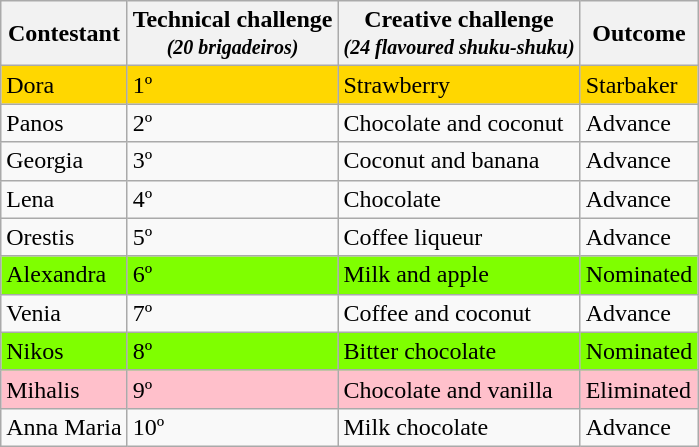<table class="wikitable" text-"align:center">
<tr>
<th>Contestant</th>
<th>Technical challenge<br><small><em>(20 brigadeiros)</em></small></th>
<th>Creative challenge<br><small><em>(24 flavoured shuku-shuku)</em></small></th>
<th><strong>Outcome</strong></th>
</tr>
<tr style="background:gold">
<td>Dora</td>
<td>1º</td>
<td>Strawberry</td>
<td>Starbaker</td>
</tr>
<tr>
<td>Panos</td>
<td>2º</td>
<td>Chocolate and coconut</td>
<td>Advance</td>
</tr>
<tr>
<td>Georgia</td>
<td>3º</td>
<td>Coconut and banana</td>
<td>Advance</td>
</tr>
<tr>
<td>Lena</td>
<td>4º</td>
<td>Chocolate</td>
<td>Advance</td>
</tr>
<tr>
<td>Orestis</td>
<td>5º</td>
<td>Coffee liqueur</td>
<td>Advance</td>
</tr>
<tr style="background:chartreuse">
<td>Alexandra</td>
<td>6º</td>
<td>Milk and apple</td>
<td>Nominated</td>
</tr>
<tr>
<td>Venia</td>
<td>7º</td>
<td>Coffee and coconut</td>
<td>Advance</td>
</tr>
<tr style="background:chartreuse">
<td>Nikos</td>
<td>8º</td>
<td>Bitter chocolate</td>
<td>Nominated</td>
</tr>
<tr style="background:pink">
<td>Mihalis</td>
<td>9º</td>
<td>Chocolate and vanilla</td>
<td>Eliminated</td>
</tr>
<tr>
<td>Anna Maria</td>
<td>10º</td>
<td>Milk chocolate</td>
<td>Advance</td>
</tr>
</table>
